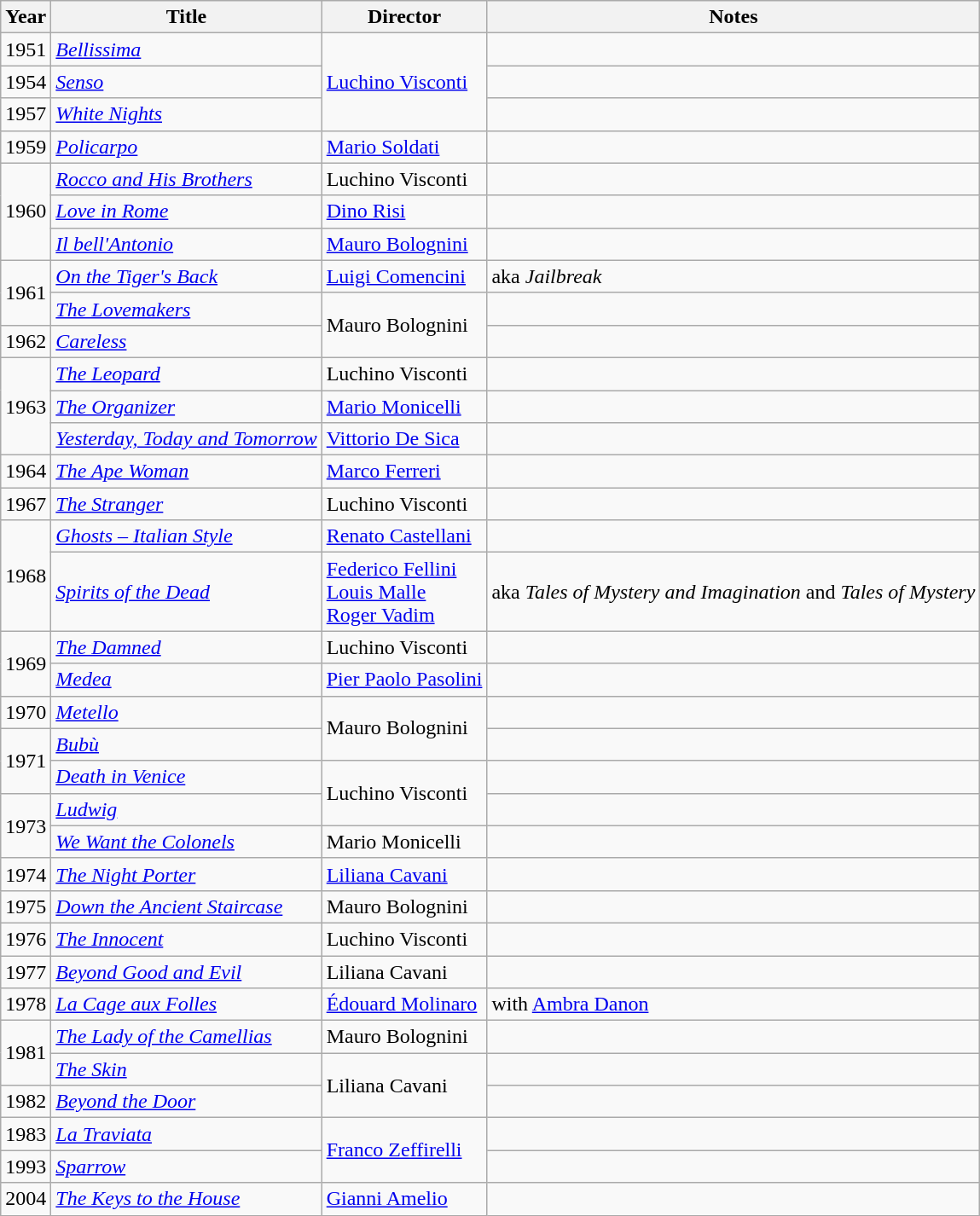<table class="wikitable sortable">
<tr>
<th>Year</th>
<th>Title</th>
<th>Director</th>
<th>Notes</th>
</tr>
<tr>
<td>1951</td>
<td><em><a href='#'>Bellissima</a></em></td>
<td rowspan="3"><a href='#'>Luchino Visconti</a></td>
<td></td>
</tr>
<tr>
<td>1954</td>
<td><em><a href='#'>Senso</a></em></td>
<td></td>
</tr>
<tr>
<td>1957</td>
<td><em><a href='#'>White Nights</a></em></td>
<td></td>
</tr>
<tr>
<td>1959</td>
<td><em><a href='#'>Policarpo</a></em></td>
<td><a href='#'>Mario Soldati</a></td>
<td></td>
</tr>
<tr>
<td rowspan="3">1960</td>
<td><em><a href='#'>Rocco and His Brothers</a></em></td>
<td>Luchino Visconti</td>
<td></td>
</tr>
<tr>
<td><em><a href='#'>Love in Rome</a></em></td>
<td><a href='#'>Dino Risi</a></td>
<td></td>
</tr>
<tr>
<td><em><a href='#'>Il bell'Antonio</a></em></td>
<td><a href='#'>Mauro Bolognini</a></td>
<td></td>
</tr>
<tr>
<td rowspan="2">1961</td>
<td><em><a href='#'>On the Tiger's Back</a></em></td>
<td><a href='#'>Luigi Comencini</a></td>
<td>aka <em>Jailbreak</em></td>
</tr>
<tr>
<td><em><a href='#'>The Lovemakers</a></em></td>
<td rowspan="2">Mauro Bolognini</td>
<td></td>
</tr>
<tr>
<td>1962</td>
<td><em><a href='#'>Careless</a></em></td>
<td></td>
</tr>
<tr>
<td rowspan="3">1963</td>
<td><em><a href='#'>The Leopard</a></em></td>
<td>Luchino Visconti</td>
<td></td>
</tr>
<tr>
<td><em><a href='#'>The Organizer</a></em></td>
<td><a href='#'>Mario Monicelli</a></td>
<td></td>
</tr>
<tr>
<td><em><a href='#'>Yesterday, Today and Tomorrow</a></em></td>
<td><a href='#'>Vittorio De Sica</a></td>
<td></td>
</tr>
<tr>
<td>1964</td>
<td><em><a href='#'>The Ape Woman</a></em></td>
<td><a href='#'>Marco Ferreri</a></td>
<td></td>
</tr>
<tr>
<td>1967</td>
<td><em><a href='#'>The Stranger</a></em></td>
<td>Luchino Visconti</td>
<td></td>
</tr>
<tr>
<td rowspan="2">1968</td>
<td><em><a href='#'>Ghosts – Italian Style</a></em></td>
<td><a href='#'>Renato Castellani</a></td>
<td></td>
</tr>
<tr>
<td><em><a href='#'>Spirits of the Dead</a></em></td>
<td><a href='#'>Federico Fellini</a><br><a href='#'>Louis Malle</a><br><a href='#'>Roger Vadim</a></td>
<td>aka <em>Tales of Mystery and Imagination</em> and <em>Tales of Mystery</em></td>
</tr>
<tr>
<td rowspan="2">1969</td>
<td><em><a href='#'>The Damned</a></em></td>
<td>Luchino Visconti</td>
<td></td>
</tr>
<tr>
<td><em><a href='#'>Medea</a></em></td>
<td><a href='#'>Pier Paolo Pasolini</a></td>
<td></td>
</tr>
<tr>
<td>1970</td>
<td><em><a href='#'>Metello</a></em></td>
<td rowspan="2">Mauro Bolognini</td>
<td></td>
</tr>
<tr>
<td rowspan="2">1971</td>
<td><em><a href='#'>Bubù</a></em></td>
<td></td>
</tr>
<tr>
<td><em><a href='#'>Death in Venice</a></em></td>
<td rowspan="2">Luchino Visconti</td>
<td></td>
</tr>
<tr>
<td rowspan="2">1973</td>
<td><em><a href='#'>Ludwig</a></em></td>
<td></td>
</tr>
<tr>
<td><em><a href='#'>We Want the Colonels</a></em></td>
<td>Mario Monicelli</td>
<td></td>
</tr>
<tr>
<td>1974</td>
<td><em><a href='#'>The Night Porter</a></em></td>
<td><a href='#'>Liliana Cavani</a></td>
<td></td>
</tr>
<tr>
<td>1975</td>
<td><em><a href='#'>Down the Ancient Staircase</a></em></td>
<td>Mauro Bolognini</td>
<td></td>
</tr>
<tr>
<td>1976</td>
<td><em><a href='#'>The Innocent</a></em></td>
<td>Luchino Visconti</td>
<td></td>
</tr>
<tr>
<td>1977</td>
<td><em><a href='#'>Beyond Good and Evil</a></em></td>
<td>Liliana Cavani</td>
<td></td>
</tr>
<tr>
<td>1978</td>
<td><em><a href='#'>La Cage aux Folles</a></em></td>
<td><a href='#'>Édouard Molinaro</a></td>
<td>with <a href='#'>Ambra Danon</a></td>
</tr>
<tr>
<td rowspan="2">1981</td>
<td><em><a href='#'>The Lady of the Camellias</a></em></td>
<td>Mauro Bolognini</td>
<td></td>
</tr>
<tr>
<td><em><a href='#'>The Skin</a></em></td>
<td rowspan="2">Liliana Cavani</td>
<td></td>
</tr>
<tr>
<td>1982</td>
<td><em><a href='#'>Beyond the Door</a></em></td>
<td></td>
</tr>
<tr>
<td>1983</td>
<td><em><a href='#'>La Traviata</a></em></td>
<td rowspan="2"><a href='#'>Franco Zeffirelli</a></td>
<td></td>
</tr>
<tr>
<td>1993</td>
<td><em><a href='#'>Sparrow</a></em></td>
<td></td>
</tr>
<tr>
<td>2004</td>
<td><em><a href='#'>The Keys to the House</a></em></td>
<td><a href='#'>Gianni Amelio</a></td>
<td></td>
</tr>
</table>
